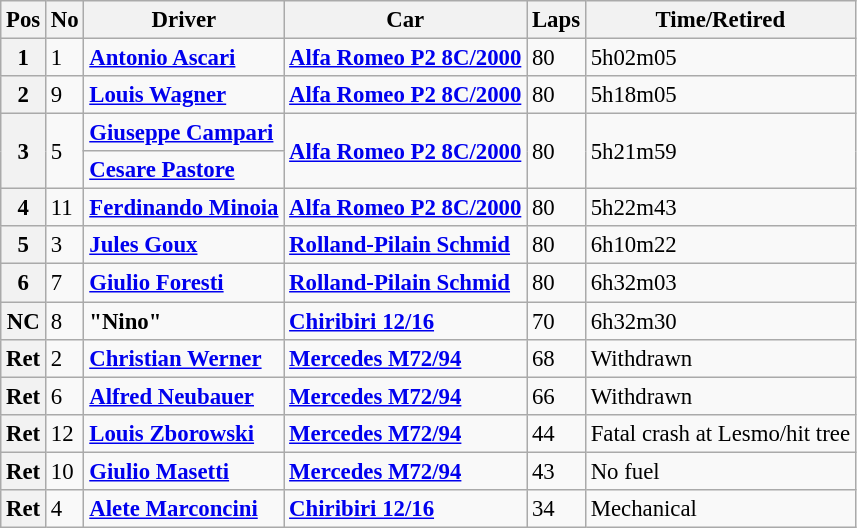<table class="wikitable" style="font-size: 95%;">
<tr>
<th>Pos</th>
<th>No</th>
<th>Driver</th>
<th>Car</th>
<th>Laps</th>
<th>Time/Retired</th>
</tr>
<tr>
<th>1</th>
<td>1</td>
<td> <strong><a href='#'>Antonio Ascari</a></strong></td>
<td><strong><a href='#'>Alfa Romeo P2 8C/2000</a></strong></td>
<td>80</td>
<td>5h02m05</td>
</tr>
<tr>
<th>2</th>
<td>9</td>
<td> <strong><a href='#'>Louis Wagner</a></strong></td>
<td><strong><a href='#'>Alfa Romeo P2 8C/2000</a></strong></td>
<td>80</td>
<td>5h18m05</td>
</tr>
<tr>
<th rowspan=2>3</th>
<td rowspan=2>5</td>
<td> <strong><a href='#'>Giuseppe Campari</a></strong></td>
<td rowspan=2><strong><a href='#'>Alfa Romeo P2 8C/2000</a></strong></td>
<td rowspan=2>80</td>
<td rowspan=2>5h21m59</td>
</tr>
<tr>
<td> <strong><a href='#'>Cesare Pastore</a></strong></td>
</tr>
<tr>
<th>4</th>
<td>11</td>
<td> <strong><a href='#'>Ferdinando Minoia</a></strong></td>
<td><strong><a href='#'>Alfa Romeo P2 8C/2000</a></strong></td>
<td>80</td>
<td>5h22m43</td>
</tr>
<tr>
<th>5</th>
<td>3</td>
<td> <strong><a href='#'>Jules Goux</a></strong></td>
<td><strong><a href='#'>Rolland-Pilain Schmid</a></strong></td>
<td>80</td>
<td>6h10m22</td>
</tr>
<tr>
<th>6</th>
<td>7</td>
<td> <strong><a href='#'>Giulio Foresti</a></strong></td>
<td><strong><a href='#'>Rolland-Pilain Schmid</a></strong></td>
<td>80</td>
<td>6h32m03</td>
</tr>
<tr>
<th>NC</th>
<td>8</td>
<td> <strong>"Nino"</strong></td>
<td><strong><a href='#'>Chiribiri 12/16</a></strong></td>
<td>70</td>
<td>6h32m30</td>
</tr>
<tr>
<th>Ret</th>
<td>2</td>
<td> <strong><a href='#'>Christian Werner</a></strong></td>
<td><strong><a href='#'>Mercedes M72/94</a></strong></td>
<td>68</td>
<td>Withdrawn</td>
</tr>
<tr>
<th>Ret</th>
<td>6</td>
<td> <strong><a href='#'>Alfred Neubauer</a></strong></td>
<td><strong><a href='#'>Mercedes M72/94</a></strong></td>
<td>66</td>
<td>Withdrawn</td>
</tr>
<tr>
<th>Ret</th>
<td>12</td>
<td> <strong><a href='#'>Louis Zborowski</a></strong></td>
<td><strong><a href='#'>Mercedes M72/94</a></strong></td>
<td>44</td>
<td>Fatal crash at Lesmo/hit tree</td>
</tr>
<tr>
<th>Ret</th>
<td>10</td>
<td> <strong><a href='#'>Giulio Masetti</a></strong></td>
<td><strong><a href='#'>Mercedes M72/94</a></strong></td>
<td>43</td>
<td>No fuel</td>
</tr>
<tr>
<th>Ret</th>
<td>4</td>
<td> <strong><a href='#'>Alete Marconcini</a></strong></td>
<td><strong><a href='#'>Chiribiri 12/16</a></strong></td>
<td>34</td>
<td>Mechanical</td>
</tr>
</table>
